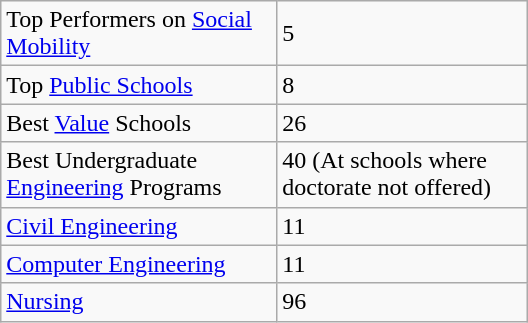<table class="wikitable floatright" style="width: 22em;">
<tr>
<td>Top Performers on <a href='#'>Social Mobility</a></td>
<td>5</td>
</tr>
<tr>
<td>Top <a href='#'>Public Schools</a></td>
<td>8</td>
</tr>
<tr>
<td>Best <a href='#'>Value</a> Schools</td>
<td>26</td>
</tr>
<tr>
<td>Best Undergraduate <a href='#'>Engineering</a> Programs</td>
<td>40 (At schools where doctorate not offered)</td>
</tr>
<tr>
<td><a href='#'>Civil Engineering</a></td>
<td>11</td>
</tr>
<tr>
<td><a href='#'>Computer Engineering</a></td>
<td>11</td>
</tr>
<tr>
<td><a href='#'>Nursing</a></td>
<td>96</td>
</tr>
</table>
